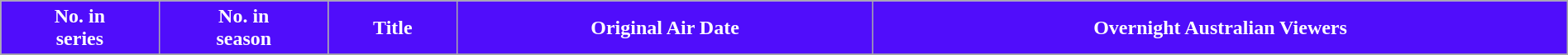<table class="wikitable plainrowheaders" style="width:100%;">
<tr style="color:white">
<th style="background: #500DFB;">No. in<br>series</th>
<th style="background: #500DFB;">No. in<br>season</th>
<th style="background: #500DFB;">Title</th>
<th style="background: #500DFB;">Original Air Date</th>
<th style="background: #500DFB;">Overnight Australian Viewers</th>
</tr>
<tr>
</tr>
</table>
